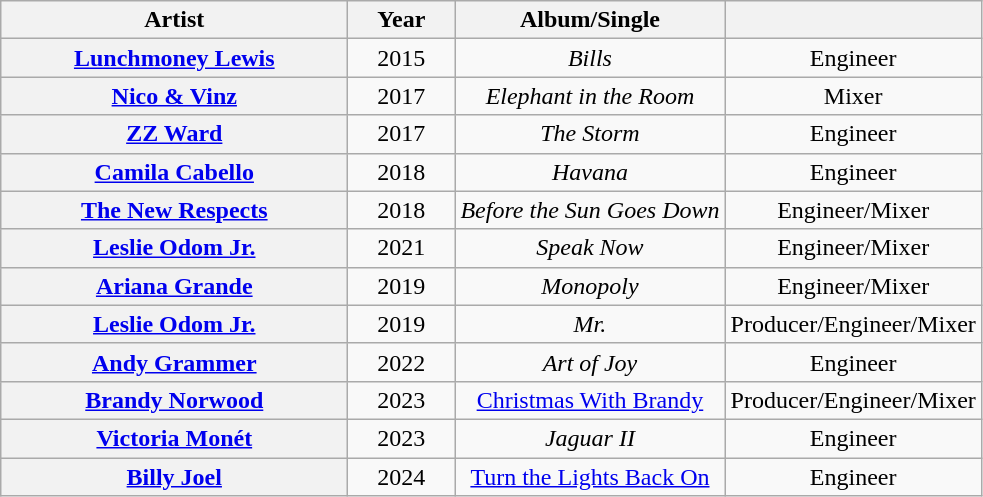<table class="wikitable plainrowheaders" style="text-align:center;">
<tr>
<th scope="col" style="width:14em;">Artist</th>
<th scope="col" style="width:4em;">Year</th>
<th scope="col">Album/Single</th>
<th></th>
</tr>
<tr>
<th scope="row"><a href='#'>Lunchmoney Lewis</a></th>
<td rowspan="1">2015</td>
<td><em>Bills</em></td>
<td>Engineer</td>
</tr>
<tr>
<th scope="row"><a href='#'>Nico & Vinz</a></th>
<td rowspan="1">2017</td>
<td><em>Elephant in the Room</em></td>
<td>Mixer</td>
</tr>
<tr>
<th scope="row"><a href='#'>ZZ Ward</a></th>
<td rowspan="1">2017</td>
<td><em>The Storm</em></td>
<td>Engineer</td>
</tr>
<tr>
<th scope="row"><a href='#'>Camila Cabello</a></th>
<td rowspan="1">2018</td>
<td><em>Havana</em></td>
<td>Engineer</td>
</tr>
<tr>
<th scope="row"><a href='#'>The New Respects</a></th>
<td rowspan="1">2018</td>
<td><em>Before the Sun Goes Down</em></td>
<td>Engineer/Mixer</td>
</tr>
<tr>
<th scope="row"><a href='#'>Leslie Odom Jr.</a></th>
<td rowspan="1">2021</td>
<td><em>Speak Now</em></td>
<td>Engineer/Mixer</td>
</tr>
<tr>
<th scope="row"><a href='#'>Ariana Grande</a></th>
<td rowspan="1">2019</td>
<td><em>Monopoly</em></td>
<td>Engineer/Mixer</td>
</tr>
<tr>
<th scope="row"><a href='#'>Leslie Odom Jr.</a></th>
<td rowspan="1">2019</td>
<td><em>Mr.</em></td>
<td>Producer/Engineer/Mixer</td>
</tr>
<tr>
<th scope="row"><a href='#'>Andy Grammer</a></th>
<td rowspan="1">2022</td>
<td><em>Art of Joy</em></td>
<td>Engineer</td>
</tr>
<tr>
<th scope="row"><a href='#'>Brandy Norwood</a></th>
<td rowspan="1">2023</td>
<td><a href='#'>Christmas With Brandy</a></td>
<td>Producer/Engineer/Mixer</td>
</tr>
<tr>
<th scope="row"><a href='#'>Victoria Monét</a></th>
<td rowspan="1">2023</td>
<td><em>Jaguar II</em></td>
<td>Engineer</td>
</tr>
<tr>
<th scope="row"><a href='#'>Billy Joel</a></th>
<td rowspan="1">2024</td>
<td><a href='#'>Turn the Lights Back On</a></td>
<td>Engineer</td>
</tr>
</table>
